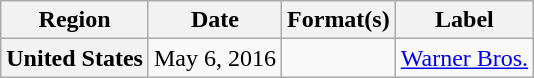<table class="wikitable plainrowheaders">
<tr>
<th scope="col">Region</th>
<th scope="col">Date</th>
<th scope="col">Format(s)</th>
<th scope="col">Label</th>
</tr>
<tr>
<th scope="row">United States</th>
<td>May 6, 2016</td>
<td></td>
<td><a href='#'>Warner Bros.</a></td>
</tr>
</table>
